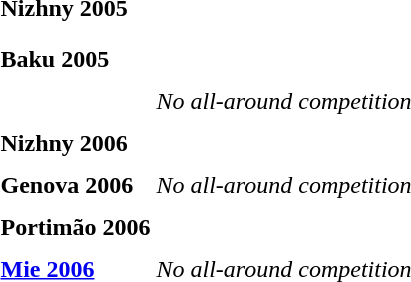<table>
<tr>
<th scope=row style="text-align:left">Nizhny 2005 </th>
<td style="height:30px;" font-size:95%"></td>
<td style="height:30px;" font-size:95%"></td>
<td style="height:30px;" font-size:95%"></td>
</tr>
<tr>
<th scope=row style="text-align:left">Baku 2005 </th>
<td style="height:30px;" font-size:95%"></td>
<td style="height:30px;" font-size:95%"></td>
<td style="height:30px;" font-size:95%"></td>
</tr>
<tr>
<th scope=row style="text-align:left"></th>
<td colspan=3 align=center><em>No all-around competition</em></td>
</tr>
<tr>
<th scope=row style="text-align:left">Nizhny 2006 </th>
<td style="height:30px;" font-size:95%"></td>
<td style="height:30px;" font-size:95%"></td>
<td style="height:30px;" font-size:95%"></td>
</tr>
<tr>
<th scope=row style="text-align:left">Genova 2006 </th>
<td colspan=3 align=center><em>No all-around competition</em></td>
</tr>
<tr>
<th scope=row style="text-align:left">Portimão 2006 </th>
<td style="height:30px;" font-size:95%"></td>
<td style="height:30px;" font-size:95%"></td>
<td style="height:30px;" font-size:95%"></td>
</tr>
<tr>
<th scope=row style="text-align:left"><a href='#'>Mie 2006</a></th>
<td colspan=3 align=center><em>No all-around competition</em></td>
</tr>
</table>
